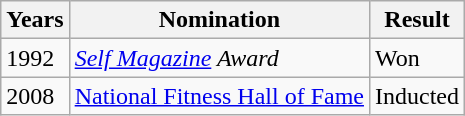<table class="wikitable sortable">
<tr>
<th scope="col">Years</th>
<th scope="col">Nomination</th>
<th scope="col">Result</th>
</tr>
<tr>
<td>1992</td>
<td><em><a href='#'>Self Magazine</a> Award</em></td>
<td>Won</td>
</tr>
<tr>
<td>2008</td>
<td><a href='#'>National Fitness Hall of Fame</a></td>
<td>Inducted</td>
</tr>
</table>
